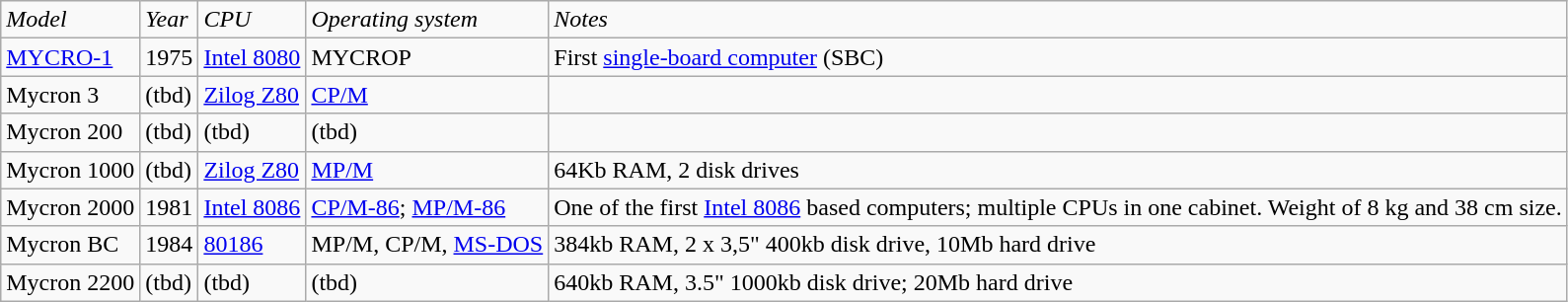<table class="wikitable" style="border-style: none;" border="1" cellpadding="5">
<tr>
<td><em>Model</em></td>
<td><em>Year</em></td>
<td><em>CPU</em></td>
<td><em>Operating system</em></td>
<td><em>Notes</em></td>
</tr>
<tr>
<td><a href='#'>MYCRO-1</a></td>
<td>1975</td>
<td><a href='#'>Intel 8080</a></td>
<td>MYCROP</td>
<td>First <a href='#'>single-board computer</a> (SBC)</td>
</tr>
<tr>
<td>Mycron 3</td>
<td>(tbd)</td>
<td><a href='#'>Zilog Z80</a></td>
<td><a href='#'>CP/M</a></td>
<td> </td>
</tr>
<tr>
<td>Mycron 200</td>
<td>(tbd)</td>
<td>(tbd)</td>
<td>(tbd)</td>
<td> </td>
</tr>
<tr>
<td>Mycron 1000</td>
<td>(tbd)</td>
<td><a href='#'>Zilog Z80</a></td>
<td><a href='#'>MP/M</a></td>
<td>64Kb RAM, 2 disk drives</td>
</tr>
<tr>
<td>Mycron 2000</td>
<td>1981</td>
<td><a href='#'>Intel 8086</a></td>
<td><a href='#'>CP/M-86</a>; <a href='#'>MP/M-86</a></td>
<td>One of the first <a href='#'>Intel 8086</a> based computers; multiple CPUs in one cabinet. Weight of 8 kg and 38 cm size.</td>
</tr>
<tr>
<td>Mycron BC</td>
<td>1984</td>
<td><a href='#'>80186</a></td>
<td>MP/M, CP/M, <a href='#'>MS-DOS</a></td>
<td>384kb RAM, 2 x 3,5" 400kb disk drive, 10Mb hard drive  </td>
</tr>
<tr>
<td>Mycron 2200</td>
<td>(tbd)</td>
<td>(tbd)</td>
<td>(tbd)</td>
<td>640kb RAM, 3.5" 1000kb disk drive; 20Mb hard drive</td>
</tr>
</table>
